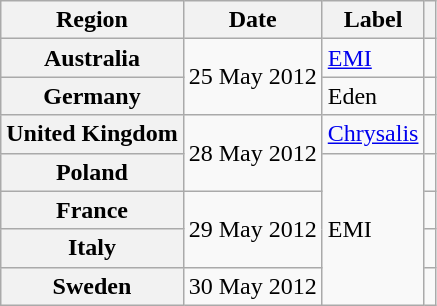<table class="wikitable plainrowheaders">
<tr>
<th scope="col">Region</th>
<th scope="col">Date</th>
<th scope="col">Label</th>
<th scope="col"></th>
</tr>
<tr>
<th scope="row">Australia</th>
<td rowspan="2">25 May 2012</td>
<td><a href='#'>EMI</a></td>
<td align="center"></td>
</tr>
<tr>
<th scope="row">Germany</th>
<td>Eden</td>
<td align="center"></td>
</tr>
<tr>
<th scope="row">United Kingdom</th>
<td rowspan="2">28 May 2012</td>
<td><a href='#'>Chrysalis</a></td>
<td align="center"></td>
</tr>
<tr>
<th scope="row">Poland</th>
<td rowspan="4">EMI</td>
<td align="center"></td>
</tr>
<tr>
<th scope="row">France</th>
<td rowspan="2">29 May 2012</td>
<td align="center"></td>
</tr>
<tr>
<th scope="row">Italy</th>
<td align="center"></td>
</tr>
<tr>
<th scope="row">Sweden</th>
<td>30 May 2012</td>
<td align="center"></td>
</tr>
</table>
